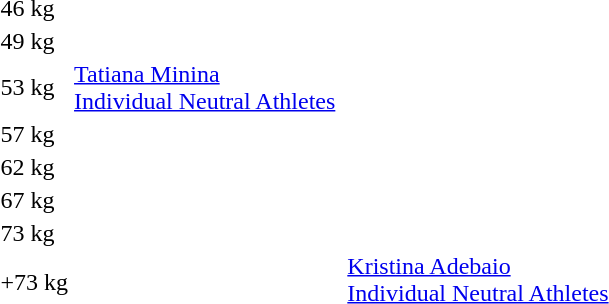<table>
<tr>
<td rowspan=2>46 kg<br></td>
<td rowspan=2></td>
<td rowspan=2></td>
<td></td>
</tr>
<tr>
<td></td>
</tr>
<tr>
<td rowspan=2>49 kg<br></td>
<td rowspan=2></td>
<td rowspan=2></td>
<td></td>
</tr>
<tr>
<td></td>
</tr>
<tr>
<td rowspan=2>53 kg<br></td>
<td rowspan=2><a href='#'>Tatiana Minina</a><br><a href='#'>Individual Neutral Athletes</a></td>
<td rowspan=2></td>
<td></td>
</tr>
<tr>
<td></td>
</tr>
<tr>
<td rowspan=2>57 kg<br></td>
<td rowspan=2></td>
<td rowspan=2></td>
<td></td>
</tr>
<tr>
<td></td>
</tr>
<tr>
<td rowspan=2>62 kg<br></td>
<td rowspan=2></td>
<td rowspan=2></td>
<td></td>
</tr>
<tr>
<td></td>
</tr>
<tr>
<td rowspan=2>67 kg<br></td>
<td rowspan=2></td>
<td rowspan=2></td>
<td></td>
</tr>
<tr>
<td></td>
</tr>
<tr>
<td rowspan=2>73 kg<br></td>
<td rowspan=2></td>
<td rowspan=2></td>
<td></td>
</tr>
<tr>
<td></td>
</tr>
<tr>
<td rowspan=2>+73 kg<br></td>
<td rowspan=2></td>
<td rowspan=2></td>
<td><a href='#'>Kristina Adebaio</a><br><a href='#'>Individual Neutral Athletes</a></td>
</tr>
<tr>
<td></td>
</tr>
</table>
